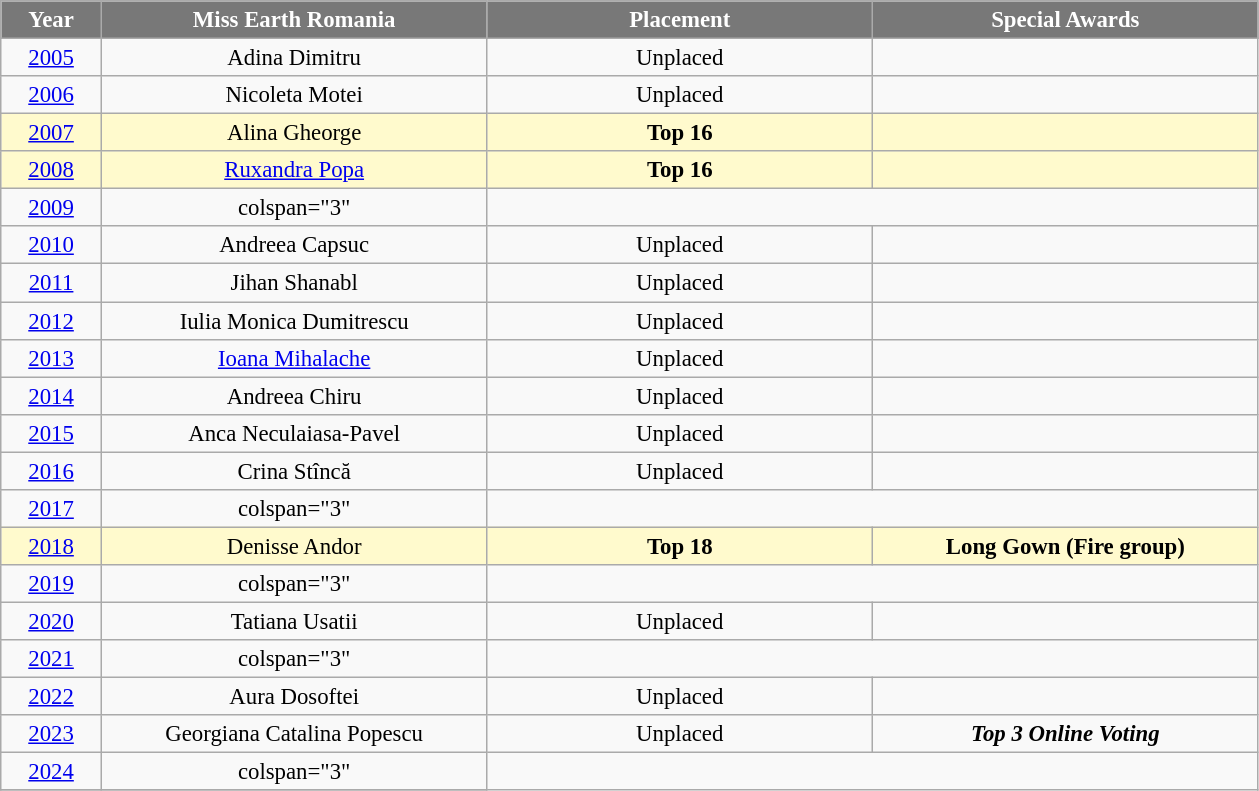<table class="wikitable sortable" style="font-size: 95%; text-align:center">
<tr>
<th width="60" style="background-color:#787878;color:#FFFFFF;">Year</th>
<th width="250" style="background-color:#787878;color:#FFFFFF;">Miss Earth Romania</th>
<th width="250" style="background-color:#787878;color:#FFFFFF;">Placement</th>
<th width="250" style="background-color:#787878;color:#FFFFFF;">Special Awards</th>
</tr>
<tr>
<td><a href='#'>2005</a></td>
<td>Adina Dimitru</td>
<td>Unplaced</td>
<td></td>
</tr>
<tr>
<td><a href='#'>2006</a></td>
<td>Nicoleta Motei</td>
<td>Unplaced</td>
<td></td>
</tr>
<tr style="background:#FFFACD;">
<td><a href='#'>2007</a></td>
<td>Alina Gheorge</td>
<td><strong>Top 16</strong></td>
<td></td>
</tr>
<tr style="background:#FFFACD;">
<td><a href='#'>2008</a></td>
<td><a href='#'>Ruxandra Popa</a></td>
<td><strong>Top 16</strong></td>
<td></td>
</tr>
<tr>
<td><a href='#'>2009</a></td>
<td>colspan="3" </td>
</tr>
<tr>
<td><a href='#'>2010</a></td>
<td>Andreea Capsuc</td>
<td>Unplaced</td>
<td></td>
</tr>
<tr>
<td><a href='#'>2011</a></td>
<td>Jihan Shanabl</td>
<td>Unplaced</td>
<td></td>
</tr>
<tr>
<td><a href='#'>2012</a></td>
<td>Iulia Monica Dumitrescu</td>
<td>Unplaced</td>
<td></td>
</tr>
<tr>
<td><a href='#'>2013</a></td>
<td><a href='#'>Ioana Mihalache</a></td>
<td>Unplaced</td>
<td></td>
</tr>
<tr>
<td><a href='#'>2014</a></td>
<td>Andreea Chiru</td>
<td>Unplaced</td>
<td></td>
</tr>
<tr>
<td><a href='#'>2015</a></td>
<td>Anca Neculaiasa-Pavel</td>
<td>Unplaced</td>
<td></td>
</tr>
<tr>
<td><a href='#'>2016</a></td>
<td>Crina Stîncă</td>
<td>Unplaced</td>
<td></td>
</tr>
<tr>
<td><a href='#'>2017</a></td>
<td>colspan="3" </td>
</tr>
<tr style="background-color:#FFFACD;">
<td><a href='#'>2018</a></td>
<td>Denisse Andor</td>
<td><strong>Top 18</strong></td>
<td><strong> Long Gown (Fire group)</strong></td>
</tr>
<tr>
<td><a href='#'>2019</a></td>
<td>colspan="3" </td>
</tr>
<tr>
<td><a href='#'>2020</a></td>
<td>Tatiana Usatii</td>
<td>Unplaced</td>
<td></td>
</tr>
<tr>
<td><a href='#'>2021</a></td>
<td>colspan="3" </td>
</tr>
<tr>
<td><a href='#'>2022</a></td>
<td>Aura Dosoftei</td>
<td>Unplaced</td>
<td></td>
</tr>
<tr>
<td><a href='#'>2023</a></td>
<td>Georgiana Catalina Popescu</td>
<td>Unplaced</td>
<td><strong><em>Top 3 Online Voting</em></strong></td>
</tr>
<tr>
<td><a href='#'>2024</a></td>
<td>colspan="3" </td>
</tr>
<tr>
</tr>
</table>
